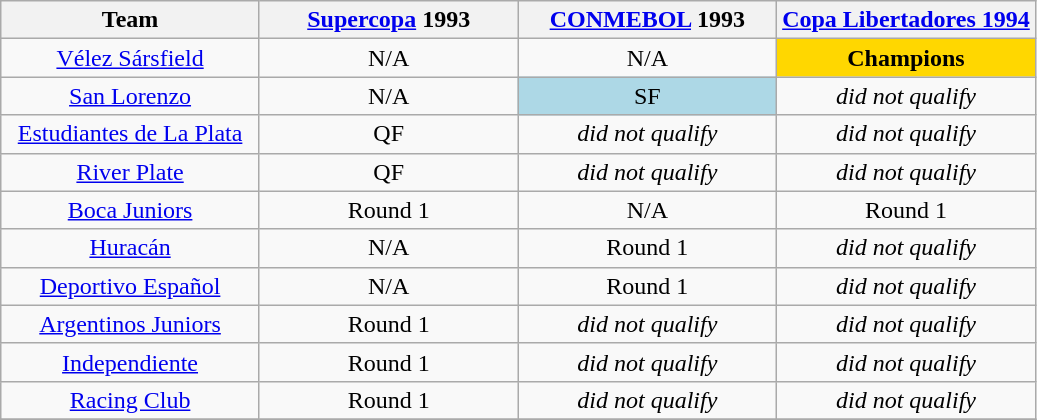<table class="wikitable">
<tr>
<th width= 25%>Team</th>
<th width= 25%><a href='#'>Supercopa</a> 1993</th>
<th width= 25%><a href='#'>CONMEBOL</a> 1993</th>
<th width= 25%><a href='#'>Copa Libertadores 1994</a></th>
</tr>
<tr align="center">
<td><a href='#'>Vélez Sársfield</a></td>
<td>N/A</td>
<td>N/A</td>
<td bgcolor = "gold"><strong>Champions</strong></td>
</tr>
<tr align="center">
<td><a href='#'>San Lorenzo</a></td>
<td>N/A</td>
<td bgcolor="lightblue">SF</td>
<td><em>did not qualify</em></td>
</tr>
<tr align="center">
<td><a href='#'>Estudiantes de La Plata</a></td>
<td>QF</td>
<td><em>did not qualify</em></td>
<td><em>did not qualify</em></td>
</tr>
<tr align="center">
<td><a href='#'>River Plate</a></td>
<td>QF</td>
<td><em>did not qualify</em></td>
<td><em>did not qualify</em></td>
</tr>
<tr align="center">
<td><a href='#'>Boca Juniors</a></td>
<td>Round 1</td>
<td>N/A</td>
<td>Round 1</td>
</tr>
<tr align="center">
<td><a href='#'>Huracán</a></td>
<td>N/A</td>
<td>Round 1</td>
<td><em>did not qualify</em></td>
</tr>
<tr align="center">
<td><a href='#'>Deportivo Español</a></td>
<td>N/A</td>
<td>Round 1</td>
<td><em>did not qualify</em></td>
</tr>
<tr align="center">
<td><a href='#'>Argentinos Juniors</a></td>
<td>Round 1</td>
<td><em>did not qualify</em></td>
<td><em>did not qualify</em></td>
</tr>
<tr align="center">
<td><a href='#'>Independiente</a></td>
<td>Round 1</td>
<td><em>did not qualify</em></td>
<td><em>did not qualify</em></td>
</tr>
<tr align="center">
<td><a href='#'>Racing Club</a></td>
<td>Round 1</td>
<td><em>did not qualify</em></td>
<td><em>did not qualify</em></td>
</tr>
<tr>
</tr>
</table>
